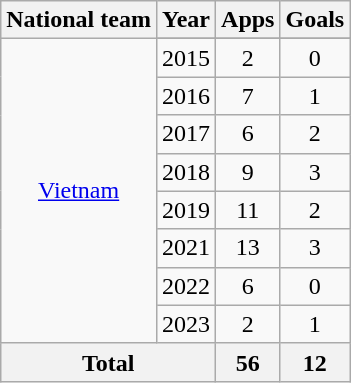<table class="wikitable" style="text-align:center">
<tr>
<th>National team</th>
<th>Year</th>
<th>Apps</th>
<th>Goals</th>
</tr>
<tr>
<td rowspan=9><a href='#'>Vietnam</a></td>
</tr>
<tr>
<td>2015</td>
<td>2</td>
<td>0</td>
</tr>
<tr>
<td>2016</td>
<td>7</td>
<td>1</td>
</tr>
<tr>
<td>2017</td>
<td>6</td>
<td>2</td>
</tr>
<tr>
<td>2018</td>
<td>9</td>
<td>3</td>
</tr>
<tr>
<td>2019</td>
<td>11</td>
<td>2</td>
</tr>
<tr>
<td>2021</td>
<td>13</td>
<td>3</td>
</tr>
<tr>
<td>2022</td>
<td>6</td>
<td>0</td>
</tr>
<tr>
<td>2023</td>
<td>2</td>
<td>1</td>
</tr>
<tr>
<th colspan="2">Total</th>
<th>56</th>
<th>12</th>
</tr>
</table>
